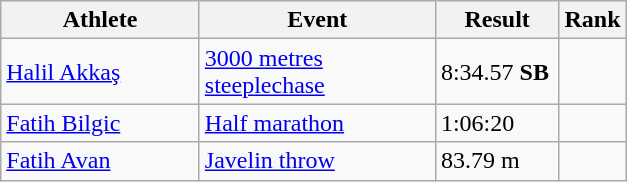<table class=wikitable>
<tr>
<th width=125>Athlete</th>
<th width=150>Event</th>
<th width=75>Result</th>
<th>Rank</th>
</tr>
<tr>
<td><a href='#'>Halil Akkaş</a></td>
<td><a href='#'>3000 metres steeplechase</a></td>
<td>8:34.57 <strong>SB</strong></td>
<td align=center></td>
</tr>
<tr>
<td><a href='#'>Fatih Bilgic</a></td>
<td><a href='#'>Half marathon</a></td>
<td>1:06:20</td>
<td align=center></td>
</tr>
<tr>
<td><a href='#'>Fatih Avan</a></td>
<td><a href='#'>Javelin throw</a></td>
<td>83.79 m</td>
<td align=center></td>
</tr>
</table>
